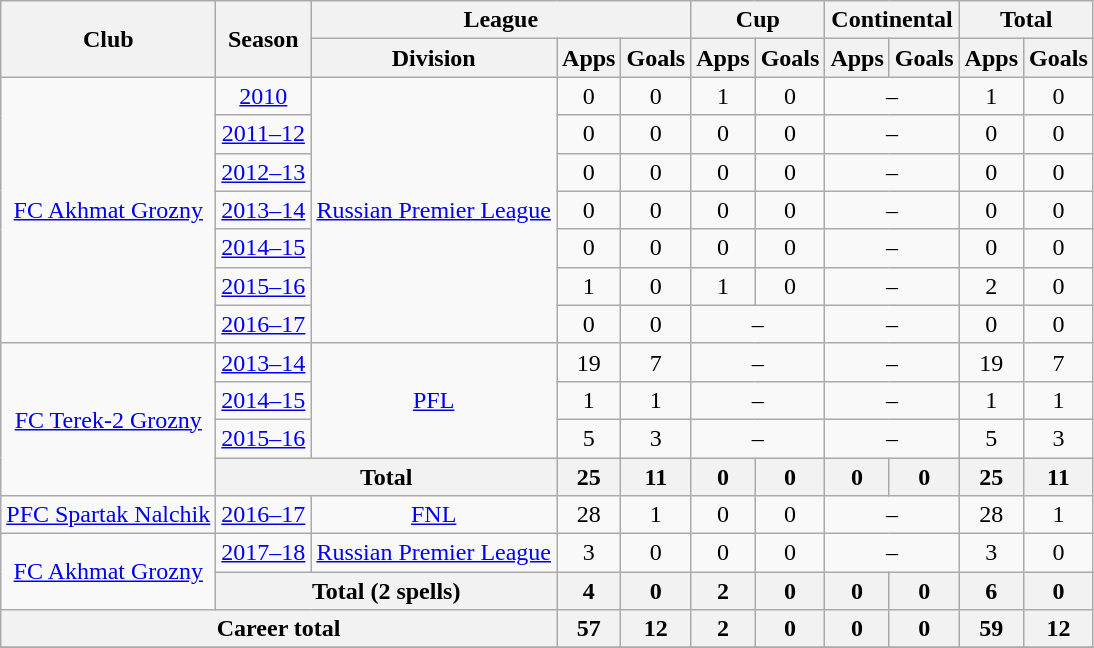<table class="wikitable" style="text-align: center;">
<tr>
<th rowspan=2>Club</th>
<th rowspan=2>Season</th>
<th colspan=3>League</th>
<th colspan=2>Cup</th>
<th colspan=2>Continental</th>
<th colspan=2>Total</th>
</tr>
<tr>
<th>Division</th>
<th>Apps</th>
<th>Goals</th>
<th>Apps</th>
<th>Goals</th>
<th>Apps</th>
<th>Goals</th>
<th>Apps</th>
<th>Goals</th>
</tr>
<tr>
<td rowspan=7><a href='#'>FC Akhmat Grozny</a></td>
<td><a href='#'>2010</a></td>
<td rowspan=7><a href='#'>Russian Premier League</a></td>
<td>0</td>
<td>0</td>
<td>1</td>
<td>0</td>
<td colspan=2>–</td>
<td>1</td>
<td>0</td>
</tr>
<tr>
<td><a href='#'>2011–12</a></td>
<td>0</td>
<td>0</td>
<td>0</td>
<td>0</td>
<td colspan=2>–</td>
<td>0</td>
<td>0</td>
</tr>
<tr>
<td><a href='#'>2012–13</a></td>
<td>0</td>
<td>0</td>
<td>0</td>
<td>0</td>
<td colspan=2>–</td>
<td>0</td>
<td>0</td>
</tr>
<tr>
<td><a href='#'>2013–14</a></td>
<td>0</td>
<td>0</td>
<td>0</td>
<td>0</td>
<td colspan=2>–</td>
<td>0</td>
<td>0</td>
</tr>
<tr>
<td><a href='#'>2014–15</a></td>
<td>0</td>
<td>0</td>
<td>0</td>
<td>0</td>
<td colspan=2>–</td>
<td>0</td>
<td>0</td>
</tr>
<tr>
<td><a href='#'>2015–16</a></td>
<td>1</td>
<td>0</td>
<td>1</td>
<td>0</td>
<td colspan=2>–</td>
<td>2</td>
<td>0</td>
</tr>
<tr>
<td><a href='#'>2016–17</a></td>
<td>0</td>
<td>0</td>
<td colspan=2>–</td>
<td colspan=2>–</td>
<td>0</td>
<td>0</td>
</tr>
<tr>
<td rowspan=4><a href='#'>FC Terek-2 Grozny</a></td>
<td><a href='#'>2013–14</a></td>
<td rowspan=3><a href='#'>PFL</a></td>
<td>19</td>
<td>7</td>
<td colspan=2>–</td>
<td colspan=2>–</td>
<td>19</td>
<td>7</td>
</tr>
<tr>
<td><a href='#'>2014–15</a></td>
<td>1</td>
<td>1</td>
<td colspan=2>–</td>
<td colspan=2>–</td>
<td>1</td>
<td>1</td>
</tr>
<tr>
<td><a href='#'>2015–16</a></td>
<td>5</td>
<td>3</td>
<td colspan=2>–</td>
<td colspan=2>–</td>
<td>5</td>
<td>3</td>
</tr>
<tr>
<th colspan=2>Total</th>
<th>25</th>
<th>11</th>
<th>0</th>
<th>0</th>
<th>0</th>
<th>0</th>
<th>25</th>
<th>11</th>
</tr>
<tr>
<td><a href='#'>PFC Spartak Nalchik</a></td>
<td><a href='#'>2016–17</a></td>
<td><a href='#'>FNL</a></td>
<td>28</td>
<td>1</td>
<td>0</td>
<td>0</td>
<td colspan=2>–</td>
<td>28</td>
<td>1</td>
</tr>
<tr>
<td rowspan=2><a href='#'>FC Akhmat Grozny</a></td>
<td><a href='#'>2017–18</a></td>
<td><a href='#'>Russian Premier League</a></td>
<td>3</td>
<td>0</td>
<td>0</td>
<td>0</td>
<td colspan=2>–</td>
<td>3</td>
<td>0</td>
</tr>
<tr>
<th colspan=2>Total (2 spells)</th>
<th>4</th>
<th>0</th>
<th>2</th>
<th>0</th>
<th>0</th>
<th>0</th>
<th>6</th>
<th>0</th>
</tr>
<tr>
<th colspan=3>Career total</th>
<th>57</th>
<th>12</th>
<th>2</th>
<th>0</th>
<th>0</th>
<th>0</th>
<th>59</th>
<th>12</th>
</tr>
<tr>
</tr>
</table>
